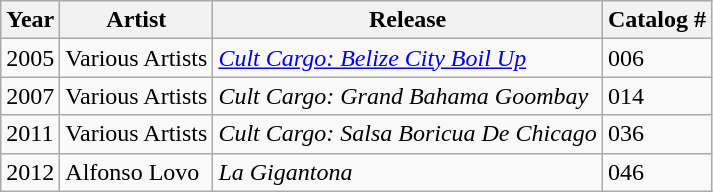<table class="wikitable sortable">
<tr>
<th>Year</th>
<th>Artist</th>
<th>Release</th>
<th>Catalog #</th>
</tr>
<tr>
<td>2005</td>
<td>Various Artists</td>
<td><a href='#'><em>Cult C</em></a><a href='#'><em>argo: Belize City Boil Up</em></a></td>
<td>006</td>
</tr>
<tr>
<td>2007</td>
<td>Various Artists</td>
<td><em>Cult Cargo: Grand Bahama Goombay</em></td>
<td>014</td>
</tr>
<tr>
<td>2011</td>
<td>Various Artists</td>
<td><em>Cult Cargo: Salsa Boricua De Chicago</em></td>
<td>036</td>
</tr>
<tr>
<td>2012</td>
<td>Alfonso Lovo</td>
<td><em>La Gigantona</em></td>
<td>046</td>
</tr>
</table>
